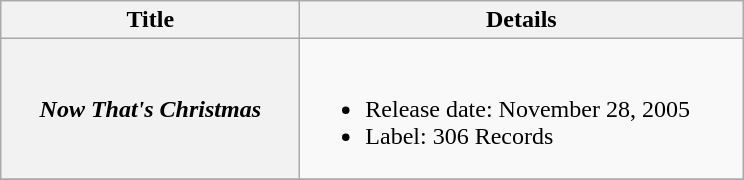<table class="wikitable plainrowheaders">
<tr>
<th style="width:12em;">Title</th>
<th style="width:18em;">Details</th>
</tr>
<tr>
<th scope="row"><em>Now That's Christmas</em></th>
<td><br><ul><li>Release date: November 28, 2005</li><li>Label: 306 Records</li></ul></td>
</tr>
<tr>
</tr>
</table>
